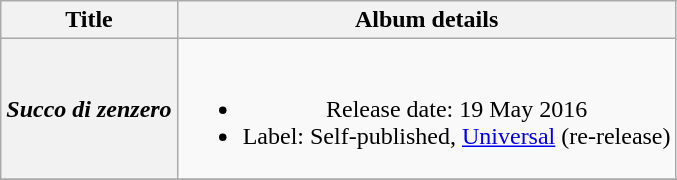<table class="wikitable plainrowheaders" style="text-align:center;">
<tr>
<th scope="col">Title</th>
<th scope="col">Album details</th>
</tr>
<tr>
<th scope="row"><em>Succo di zenzero</em></th>
<td><br><ul><li>Release date: 19 May 2016</li><li>Label: Self-published, <a href='#'>Universal</a> (re-release)</li></ul></td>
</tr>
<tr>
</tr>
</table>
